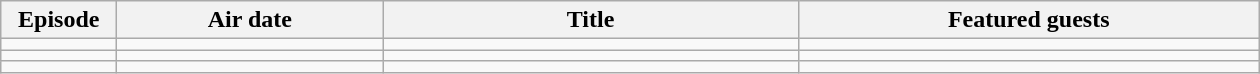<table class="wikitable" style="text-align:center;" width="840px">
<tr>
<th width="70">Episode</th>
<th width="170">Air date</th>
<th title="170">Title</th>
<th width="300">Featured guests</th>
</tr>
<tr>
<td></td>
<td></td>
<td></td>
<td></td>
</tr>
<tr>
<td></td>
<td></td>
<td></td>
<td></td>
</tr>
<tr>
<td></td>
<td></td>
<td></td>
<td></td>
</tr>
</table>
